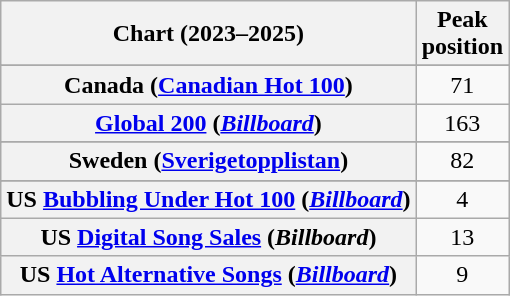<table class="wikitable sortable plainrowheaders" style="text-align:center">
<tr>
<th scope="col">Chart (2023–2025)</th>
<th scope="col">Peak<br>position</th>
</tr>
<tr>
</tr>
<tr>
<th scope="row">Canada (<a href='#'>Canadian Hot 100</a>)</th>
<td>71</td>
</tr>
<tr>
<th scope="row"><a href='#'>Global 200</a> (<em><a href='#'>Billboard</a></em>)</th>
<td>163</td>
</tr>
<tr>
</tr>
<tr>
<th scope="row">Sweden (<a href='#'>Sverigetopplistan</a>)</th>
<td>82</td>
</tr>
<tr>
</tr>
<tr>
</tr>
<tr>
</tr>
<tr>
<th scope="row">US <a href='#'>Bubbling Under Hot 100</a> (<em><a href='#'>Billboard</a></em>)</th>
<td>4</td>
</tr>
<tr>
<th scope="row">US <a href='#'>Digital Song Sales</a> (<em>Billboard</em>)</th>
<td>13</td>
</tr>
<tr>
<th scope="row">US <a href='#'>Hot Alternative Songs</a> (<em><a href='#'>Billboard</a></em>)</th>
<td>9</td>
</tr>
</table>
